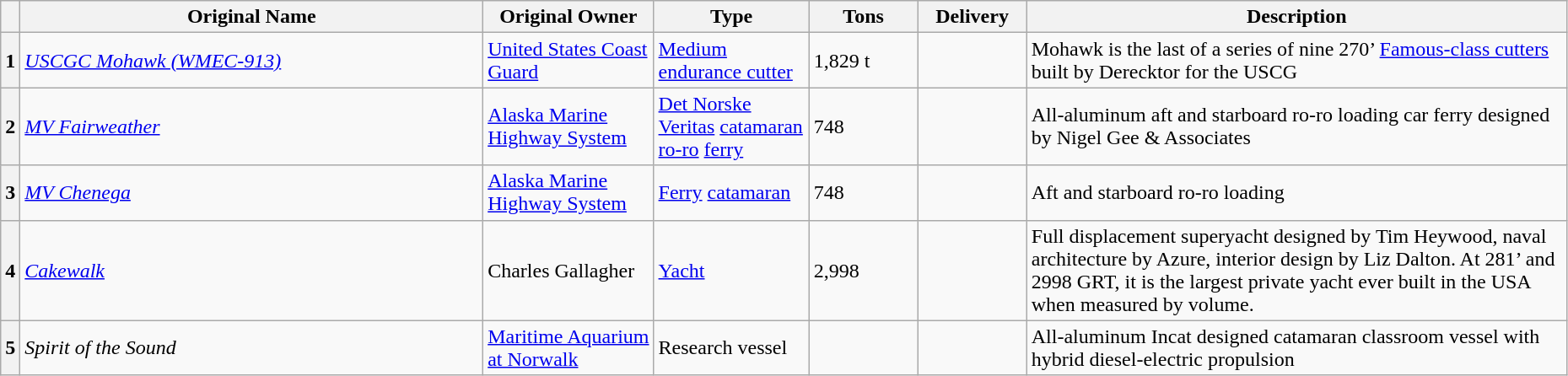<table class="wikitable sortable" style="width:98%">
<tr>
<th></th>
<th width = 30% ><strong>Original Name</strong></th>
<th width = 11% class="unsortable" ><strong>Original Owner</strong></th>
<th width = 10% ><strong>Type</strong></th>
<th width = 7% ><strong>Tons</strong></th>
<th width = 7% ><strong>Delivery</strong></th>
<th width = 35% class="unsortable" ><strong>Description</strong></th>
</tr>
<tr ->
<th><small></small> 1</th>
<td><em><a href='#'>USCGC Mohawk (WMEC-913)</a></em></td>
<td><a href='#'>United States Coast Guard</a></td>
<td><a href='#'>Medium endurance cutter</a></td>
<td>1,829 t</td>
<td></td>
<td>Mohawk is the last of a series of nine 270’ <a href='#'>Famous-class cutters</a> built by Derecktor for the USCG</td>
</tr>
<tr ->
<th><small></small> 2</th>
<td><em><a href='#'>MV Fairweather</a></em></td>
<td><a href='#'>Alaska Marine Highway System</a></td>
<td><a href='#'>Det Norske Veritas</a> <a href='#'>catamaran</a> <a href='#'>ro-ro</a> <a href='#'>ferry</a></td>
<td>748</td>
<td></td>
<td>All-aluminum aft and starboard ro-ro loading car ferry designed by Nigel Gee & Associates</td>
</tr>
<tr ->
<th><small></small> 3</th>
<td><em><a href='#'>MV Chenega</a></em></td>
<td><a href='#'>Alaska Marine Highway System</a></td>
<td><a href='#'>Ferry</a> <a href='#'>catamaran</a></td>
<td>748</td>
<td></td>
<td>Aft and starboard ro-ro loading</td>
</tr>
<tr ->
<th><small></small> 4</th>
<td><em><a href='#'>Cakewalk</a></em></td>
<td>Charles Gallagher</td>
<td><a href='#'>Yacht</a></td>
<td>2,998</td>
<td></td>
<td>Full displacement superyacht designed by Tim Heywood, naval architecture by Azure, interior design by Liz Dalton. At 281’ and 2998 GRT, it is the largest private yacht ever built in the USA when measured by volume.</td>
</tr>
<tr ->
<th><small></small> 5</th>
<td><em>Spirit of the Sound</em></td>
<td><a href='#'>Maritime Aquarium at Norwalk</a></td>
<td>Research vessel</td>
<td></td>
<td></td>
<td>All-aluminum Incat designed catamaran classroom vessel with hybrid diesel-electric propulsion</td>
</tr>
</table>
